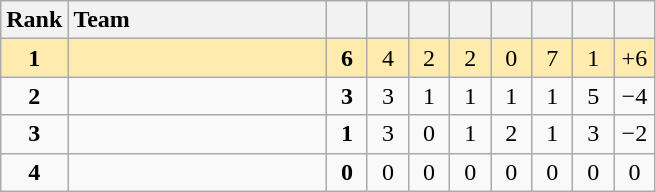<table class="wikitable" style="text-align:center">
<tr>
<th width=30>Rank</th>
<th width=165 style="text-align:left">Team</th>
<th width=20></th>
<th width=20></th>
<th width=20></th>
<th width=20></th>
<th width=20></th>
<th width=20></th>
<th width=20></th>
<th width=20></th>
</tr>
<tr bgcolor="#ffebad">
<td><strong>1</strong></td>
<td align="left"></td>
<td><strong>6</strong></td>
<td>4</td>
<td>2</td>
<td>2</td>
<td>0</td>
<td>7</td>
<td>1</td>
<td>+6</td>
</tr>
<tr>
<td><strong>2</strong></td>
<td align="left"></td>
<td><strong>3</strong></td>
<td>3</td>
<td>1</td>
<td>1</td>
<td>1</td>
<td>1</td>
<td>5</td>
<td>−4</td>
</tr>
<tr>
<td><strong>3</strong></td>
<td align="left"></td>
<td><strong>1</strong></td>
<td>3</td>
<td>0</td>
<td>1</td>
<td>2</td>
<td>1</td>
<td>3</td>
<td>−2</td>
</tr>
<tr>
<td><strong>4</strong></td>
<td align="left"></td>
<td><strong>0</strong></td>
<td>0</td>
<td>0</td>
<td>0</td>
<td>0</td>
<td>0</td>
<td>0</td>
<td>0</td>
</tr>
</table>
